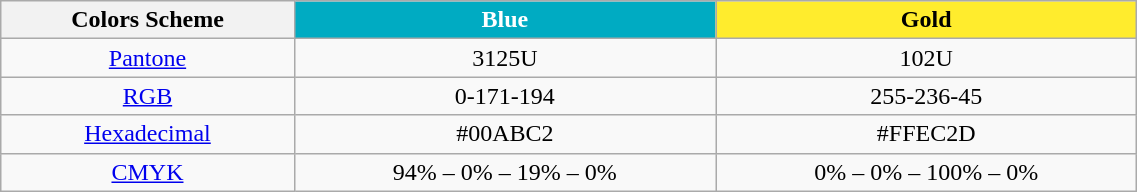<table class="wikitable" style="text-align:center;" width="60%">
<tr>
<th>Colors Scheme</th>
<th style="background-color: #00ABC2 ; color:white">Blue</th>
<th style="background-color: #FFEC2D; color:black">Gold</th>
</tr>
<tr>
<td><a href='#'>Pantone</a></td>
<td>3125U</td>
<td>102U</td>
</tr>
<tr>
<td><a href='#'>RGB</a></td>
<td>0-171-194</td>
<td>255-236-45</td>
</tr>
<tr>
<td><a href='#'>Hexadecimal</a></td>
<td>#00ABC2</td>
<td>#FFEC2D</td>
</tr>
<tr>
<td><a href='#'>CMYK</a></td>
<td>94% – 0% – 19% – 0%</td>
<td>0% – 0% – 100% – 0%</td>
</tr>
</table>
